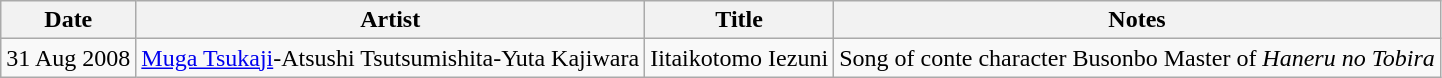<table class="wikitable">
<tr>
<th>Date</th>
<th>Artist</th>
<th>Title</th>
<th>Notes</th>
</tr>
<tr>
<td>31 Aug 2008</td>
<td><a href='#'>Muga Tsukaji</a>-Atsushi Tsutsumishita-Yuta Kajiwara</td>
<td>Iitaikotomo Iezuni</td>
<td>Song of conte character Busonbo Master of <em>Haneru no Tobira</em></td>
</tr>
</table>
